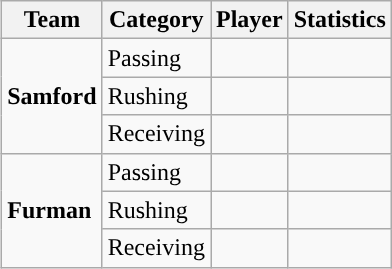<table class="wikitable" style="float: right;">
<tr>
<th>Team</th>
<th>Category</th>
<th>Player</th>
<th>Statistics</th>
</tr>
<tr>
<td rowspan=3><strong>Samford</strong></td>
<td>Passing</td>
<td></td>
<td></td>
</tr>
<tr>
<td>Rushing</td>
<td></td>
<td></td>
</tr>
<tr>
<td>Receiving</td>
<td></td>
<td></td>
</tr>
<tr>
<td rowspan=3><strong>Furman</strong></td>
<td>Passing</td>
<td></td>
<td></td>
</tr>
<tr>
<td>Rushing</td>
<td></td>
<td></td>
</tr>
<tr>
<td>Receiving</td>
<td></td>
<td></td>
</tr>
</table>
